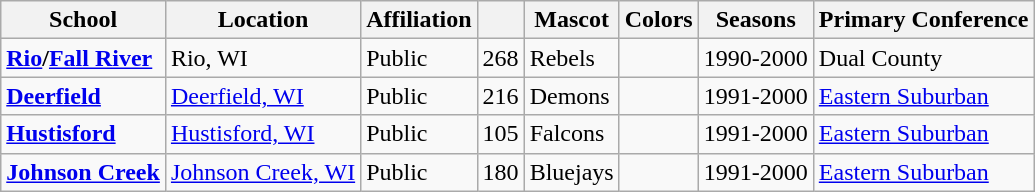<table class="wikitable sortable">
<tr>
<th>School</th>
<th>Location</th>
<th>Affiliation</th>
<th></th>
<th>Mascot</th>
<th>Colors</th>
<th>Seasons</th>
<th>Primary Conference</th>
</tr>
<tr>
<td><strong><a href='#'>Rio</a>/<a href='#'>Fall River</a></strong></td>
<td>Rio, WI</td>
<td>Public</td>
<td>268</td>
<td>Rebels</td>
<td> </td>
<td>1990-2000</td>
<td>Dual County</td>
</tr>
<tr>
<td><strong><a href='#'>Deerfield</a></strong></td>
<td><a href='#'>Deerfield, WI</a></td>
<td>Public</td>
<td>216</td>
<td>Demons</td>
<td> </td>
<td>1991-2000</td>
<td><a href='#'>Eastern Suburban</a></td>
</tr>
<tr>
<td><strong><a href='#'>Hustisford</a></strong></td>
<td><a href='#'>Hustisford, WI</a></td>
<td>Public</td>
<td>105</td>
<td>Falcons</td>
<td> </td>
<td>1991-2000</td>
<td><a href='#'>Eastern Suburban</a></td>
</tr>
<tr>
<td><strong><a href='#'>Johnson Creek</a></strong></td>
<td><a href='#'>Johnson Creek, WI</a></td>
<td>Public</td>
<td>180</td>
<td>Bluejays</td>
<td> </td>
<td>1991-2000</td>
<td><a href='#'>Eastern Suburban</a></td>
</tr>
</table>
